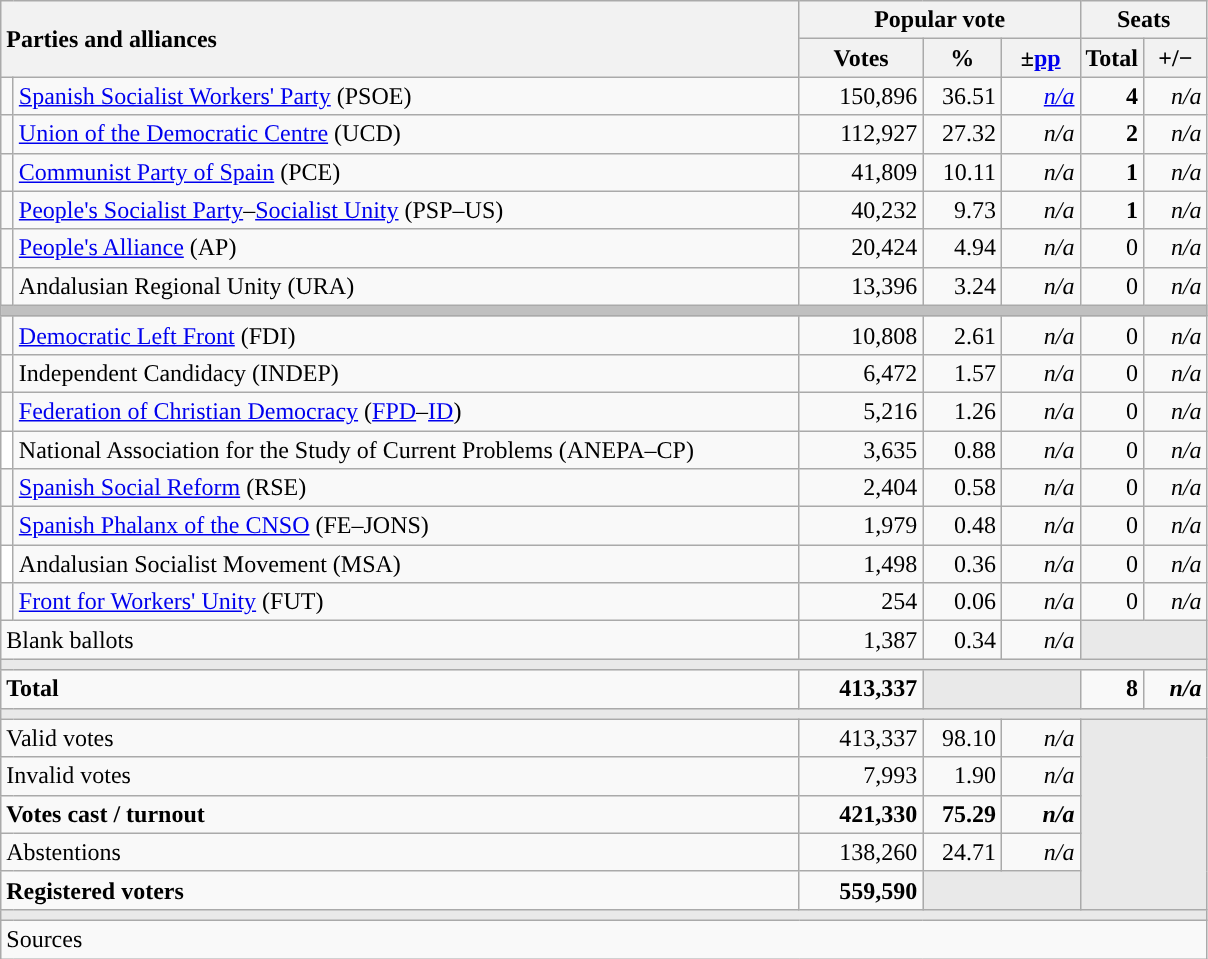<table class="wikitable" style="text-align:right;">
<tr>
<th style="text-align:left;" rowspan="2" colspan="2" width="525">Parties and alliances</th>
<th colspan="3">Popular vote</th>
<th colspan="2">Seats</th>
</tr>
<tr>
<th width="75">Votes</th>
<th width="45">%</th>
<th width="45">±<a href='#'>pp</a></th>
<th width="35">Total</th>
<th width="35">+/−</th>
</tr>
<tr>
<td width="1" style="color:inherit;background:"></td>
<td align="left"><a href='#'>Spanish Socialist Workers' Party</a> (PSOE)</td>
<td>150,896</td>
<td>36.51</td>
<td><em><a href='#'>n/a</a></em></td>
<td><strong>4</strong></td>
<td><em>n/a</em></td>
</tr>
<tr>
<td style="color:inherit;background:"></td>
<td align="left"><a href='#'>Union of the Democratic Centre</a> (UCD)</td>
<td>112,927</td>
<td>27.32</td>
<td><em>n/a</em></td>
<td><strong>2</strong></td>
<td><em>n/a</em></td>
</tr>
<tr>
<td style="color:inherit;background:"></td>
<td align="left"><a href='#'>Communist Party of Spain</a> (PCE)</td>
<td>41,809</td>
<td>10.11</td>
<td><em>n/a</em></td>
<td><strong>1</strong></td>
<td><em>n/a</em></td>
</tr>
<tr>
<td style="color:inherit;background:"></td>
<td align="left"><a href='#'>People's Socialist Party</a>–<a href='#'>Socialist Unity</a> (PSP–US)</td>
<td>40,232</td>
<td>9.73</td>
<td><em>n/a</em></td>
<td><strong>1</strong></td>
<td><em>n/a</em></td>
</tr>
<tr>
<td style="color:inherit;background:"></td>
<td align="left"><a href='#'>People's Alliance</a> (AP)</td>
<td>20,424</td>
<td>4.94</td>
<td><em>n/a</em></td>
<td>0</td>
<td><em>n/a</em></td>
</tr>
<tr>
<td style="color:inherit;background:"></td>
<td align="left">Andalusian Regional Unity (URA)</td>
<td>13,396</td>
<td>3.24</td>
<td><em>n/a</em></td>
<td>0</td>
<td><em>n/a</em></td>
</tr>
<tr>
<td colspan="7" bgcolor="#C0C0C0"></td>
</tr>
<tr>
<td style="color:inherit;background:"></td>
<td align="left"><a href='#'>Democratic Left Front</a> (FDI)</td>
<td>10,808</td>
<td>2.61</td>
<td><em>n/a</em></td>
<td>0</td>
<td><em>n/a</em></td>
</tr>
<tr>
<td style="color:inherit;background:"></td>
<td align="left">Independent Candidacy (INDEP)</td>
<td>6,472</td>
<td>1.57</td>
<td><em>n/a</em></td>
<td>0</td>
<td><em>n/a</em></td>
</tr>
<tr>
<td style="color:inherit;background:"></td>
<td align="left"><a href='#'>Federation of Christian Democracy</a> (<a href='#'>FPD</a>–<a href='#'>ID</a>)</td>
<td>5,216</td>
<td>1.26</td>
<td><em>n/a</em></td>
<td>0</td>
<td><em>n/a</em></td>
</tr>
<tr>
<td bgcolor="white"></td>
<td align="left">National Association for the Study of Current Problems (ANEPA–CP)</td>
<td>3,635</td>
<td>0.88</td>
<td><em>n/a</em></td>
<td>0</td>
<td><em>n/a</em></td>
</tr>
<tr>
<td style="color:inherit;background:"></td>
<td align="left"><a href='#'>Spanish Social Reform</a> (RSE)</td>
<td>2,404</td>
<td>0.58</td>
<td><em>n/a</em></td>
<td>0</td>
<td><em>n/a</em></td>
</tr>
<tr>
<td style="color:inherit;background:"></td>
<td align="left"><a href='#'>Spanish Phalanx of the CNSO</a> (FE–JONS)</td>
<td>1,979</td>
<td>0.48</td>
<td><em>n/a</em></td>
<td>0</td>
<td><em>n/a</em></td>
</tr>
<tr>
<td bgcolor="white"></td>
<td align="left">Andalusian Socialist Movement (MSA)</td>
<td>1,498</td>
<td>0.36</td>
<td><em>n/a</em></td>
<td>0</td>
<td><em>n/a</em></td>
</tr>
<tr>
<td style="color:inherit;background:"></td>
<td align="left"><a href='#'>Front for Workers' Unity</a> (FUT)</td>
<td>254</td>
<td>0.06</td>
<td><em>n/a</em></td>
<td>0</td>
<td><em>n/a</em></td>
</tr>
<tr>
<td align="left" colspan="2">Blank ballots</td>
<td>1,387</td>
<td>0.34</td>
<td><em>n/a</em></td>
<td bgcolor="#E9E9E9" colspan="2"></td>
</tr>
<tr>
<td colspan="7" bgcolor="#E9E9E9"></td>
</tr>
<tr style="font-weight:bold;">
<td align="left" colspan="2">Total</td>
<td>413,337</td>
<td bgcolor="#E9E9E9" colspan="2"></td>
<td>8</td>
<td><em>n/a</em></td>
</tr>
<tr>
<td colspan="7" bgcolor="#E9E9E9"></td>
</tr>
<tr>
<td align="left" colspan="2">Valid votes</td>
<td>413,337</td>
<td>98.10</td>
<td><em>n/a</em></td>
<td bgcolor="#E9E9E9" colspan="2" rowspan="5"></td>
</tr>
<tr>
<td align="left" colspan="2">Invalid votes</td>
<td>7,993</td>
<td>1.90</td>
<td><em>n/a</em></td>
</tr>
<tr style="font-weight:bold;">
<td align="left" colspan="2">Votes cast / turnout</td>
<td>421,330</td>
<td>75.29</td>
<td><em>n/a</em></td>
</tr>
<tr>
<td align="left" colspan="2">Abstentions</td>
<td>138,260</td>
<td>24.71</td>
<td><em>n/a</em></td>
</tr>
<tr style="font-weight:bold;">
<td align="left" colspan="2">Registered voters</td>
<td>559,590</td>
<td bgcolor="#E9E9E9" colspan="2"></td>
</tr>
<tr>
<td colspan="7" bgcolor="#E9E9E9"></td>
</tr>
<tr>
<td align="left" colspan="7">Sources</td>
</tr>
</table>
